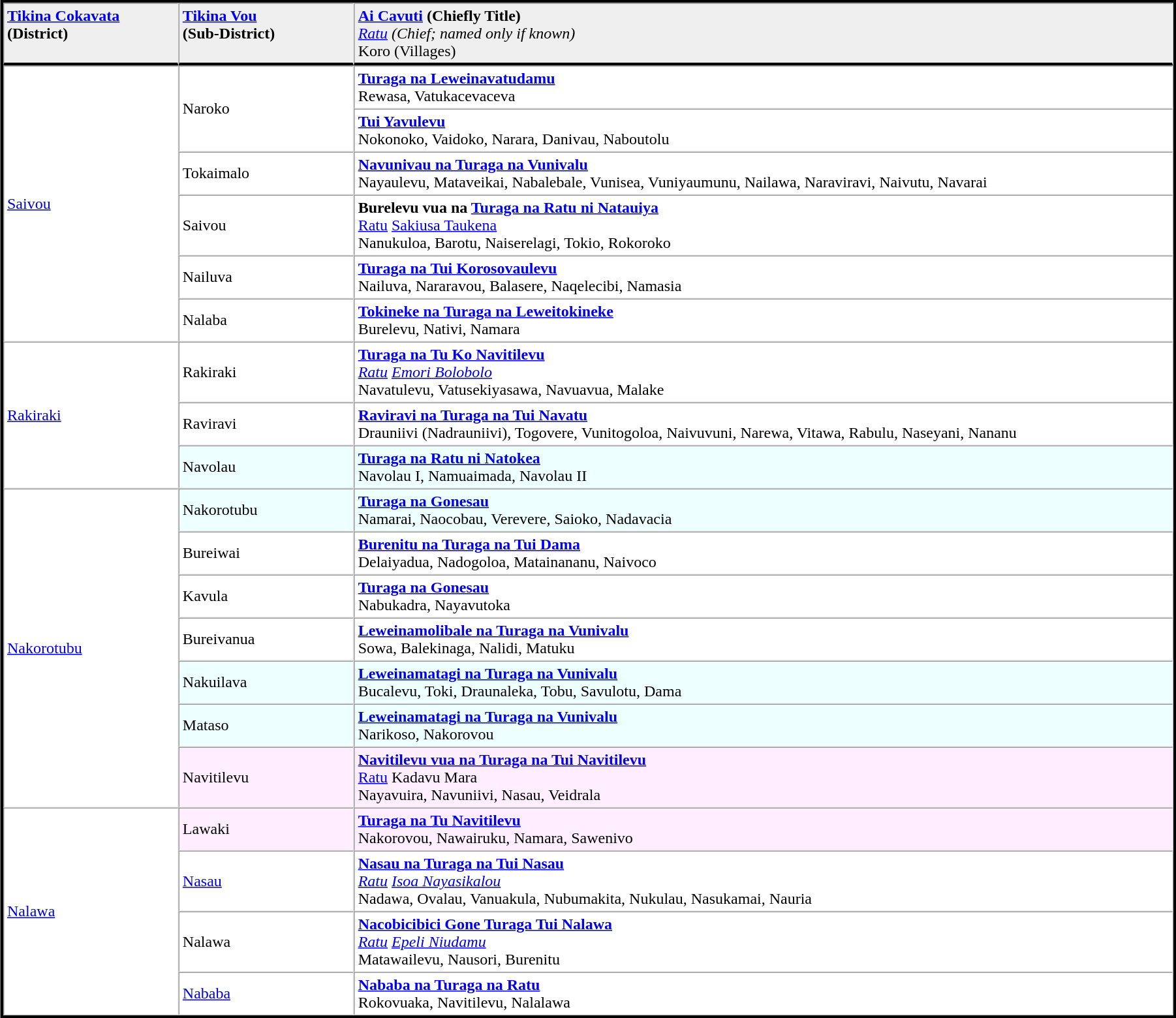<table table width="95%" border="1" align="center" cellpadding=3 cellspacing=0 style="margin:5px; border:3px solid;">
<tr>
<td valign="top" td width="15%" style="border-bottom:3px solid; background:#efefef;"><strong><a href='#'>Tikina Cokavata</a><br>(District)</strong></td>
<td valign="top" td width="15%" style="border-bottom:3px solid; background:#efefef;"><strong><a href='#'>Tikina Vou</a><br>(Sub-District)</strong></td>
<td valign="top" td width="70%" style="border-bottom:3px solid; background:#efefef;"><strong><a href='#'>Ai Cavuti</a> (Chiefly Title)</strong><br><em><a href='#'>Ratu</a> (Chief; named only if known)</em><br>Koro (Villages)</td>
</tr>
<tr>
<td rowspan=6><a href='#'>Saivou</a></td>
<td rowspan=2>Naroko</td>
<td><strong><a href='#'>Turaga na Leweinavatudamu</a></strong><br>Rewasa, Vatukacevaceva</td>
</tr>
<tr>
<td><strong><a href='#'>Tui Yavulevu</a></strong><br>Nokonoko, Vaidoko, Narara, Danivau, Naboutolu</td>
</tr>
<tr>
<td>Tokaimalo</td>
<td><strong><a href='#'>Navunivau na Turaga na Vunivalu</a></strong><br>Nayaulevu, Mataveikai, Nabalebale, Vunisea, Vuniyaumunu, Nailawa, Naraviravi, Naivutu, Navarai</td>
</tr>
<tr>
<td>Saivou</td>
<td><strong>Burelevu vua na <a href='#'>Turaga na Ratu ni Natauiya</a></strong><br><a href='#'>Ratu</a> <a href='#'>Sakiusa Taukena</a><br>Nanukuloa, Barotu, Naiserelagi, Tokio, Rokoroko</td>
</tr>
<tr>
<td>Nailuva</td>
<td><strong><a href='#'>Turaga na Tui Korosovaulevu</a></strong><br>Nailuva, Nararavou, Balasere, Naqelecibi, Namasia</td>
</tr>
<tr>
<td>Nalaba</td>
<td><strong><a href='#'>Tokineke na Turaga na Leweitokineke</a></strong><br>Burelevu, Nativi, Namara</td>
</tr>
<tr>
<td rowspan=3><a href='#'>Rakiraki</a></td>
<td>Rakiraki</td>
<td><strong><a href='#'>Turaga na Tu Ko Navitilevu</a></strong><br><em><a href='#'>Ratu</a> <a href='#'>Emori Bolobolo</a></em><br>Navatulevu, Vatusekiyasawa, Navuavua, Malake</td>
</tr>
<tr>
<td>Raviravi</td>
<td><strong><a href='#'>Raviravi na Turaga na Tui Navatu</a></strong><br>Drauniivi (Nadrauniivi), Togovere, Vunitogoloa, Naivuvuni, Narewa, Vitawa, Rabulu, Naseyani, Nananu</td>
</tr>
<tr>
<td style="background-color:#eeffff">Navolau</td>
<td style="background-color:#eeffff"><strong><a href='#'>Turaga na Ratu ni Natokea</a></strong><br>Navolau I, Namuaimada, Navolau II</td>
</tr>
<tr>
<td rowspan=7><a href='#'>Nakorotubu</a></td>
<td style="background-color:#eeffff">Nakorotubu</td>
<td style="background-color:#eeffff"><strong><a href='#'>Turaga na Gonesau</a></strong><br>Namarai, Naocobau, Verevere, Saioko, Nadavacia</td>
</tr>
<tr>
<td>Bureiwai</td>
<td><strong><a href='#'>Burenitu na Turaga na Tui Dama</a></strong><br>Delaiyadua, Nadogoloa, Matainananu, Naivoco</td>
</tr>
<tr>
<td>Kavula</td>
<td><strong><a href='#'>Turaga na Gonesau</a></strong><br>Nabukadra, Nayavutoka</td>
</tr>
<tr>
<td>Bureivanua</td>
<td><strong><a href='#'>Leweinamolibale na Turaga na Vunivalu</a></strong><br>Sowa, Balekinaga, Nalidi, Matuku</td>
</tr>
<tr>
<td style="background-color:#eeffff">Nakuilava</td>
<td style="background-color:#eeffff"><strong><a href='#'>Leweinamatagi na Turaga na Vunivalu</a></strong><br>Bucalevu, Toki, Draunaleka, Tobu, Savulotu, Dama</td>
</tr>
<tr>
<td style="background-color:#eeffff">Mataso</td>
<td style="background-color:#eeffff"><strong><a href='#'>Leweinamatagi na Turaga na Vunivalu</a></strong><br>Narikoso, Nakorovou</td>
</tr>
<tr>
<td style="background-color:#ffeeff">Navitilevu</td>
<td style="background-color:#ffeeff"><strong><a href='#'>Navitilevu vua na Turaga na Tui Navitilevu</a></strong><br><a href='#'>Ratu</a> Kadavu Mara<br>Nayavuira, Navuniivi, Nasau, Veidrala</td>
</tr>
<tr>
<td rowspan=4><a href='#'>Nalawa</a></td>
<td style="background-color:#ffeeff">Lawaki</td>
<td style="background-color:#ffeeff"><strong><a href='#'>Turaga na Tu Navitilevu</a></strong><br>Nakorovou, Nawairuku, Namara, Sawenivo</td>
</tr>
<tr>
<td><a href='#'>Nasau</a></td>
<td><strong><a href='#'>Nasau na Turaga na Tui Nasau</a></strong><br><em><a href='#'>Ratu</a> <a href='#'>Isoa Nayasikalou</a></em><br>Nadawa, Ovalau, Vanuakula, Nubumakita, Nukulau, Nasukamai, Nauria</td>
</tr>
<tr>
<td>Nalawa</td>
<td><strong><a href='#'>Nacobicibici Gone Turaga Tui Nalawa</a></strong><br><em><a href='#'>Ratu</a> <a href='#'>Epeli Niudamu</a></em><br>Matawailevu, Nausori, Burenitu</td>
</tr>
<tr>
<td><a href='#'>Nababa</a></td>
<td><strong><a href='#'>Nababa na Turaga na Ratu</a></strong><br>Rokovuaka, Navitilevu, Nalalawa</td>
</tr>
</table>
